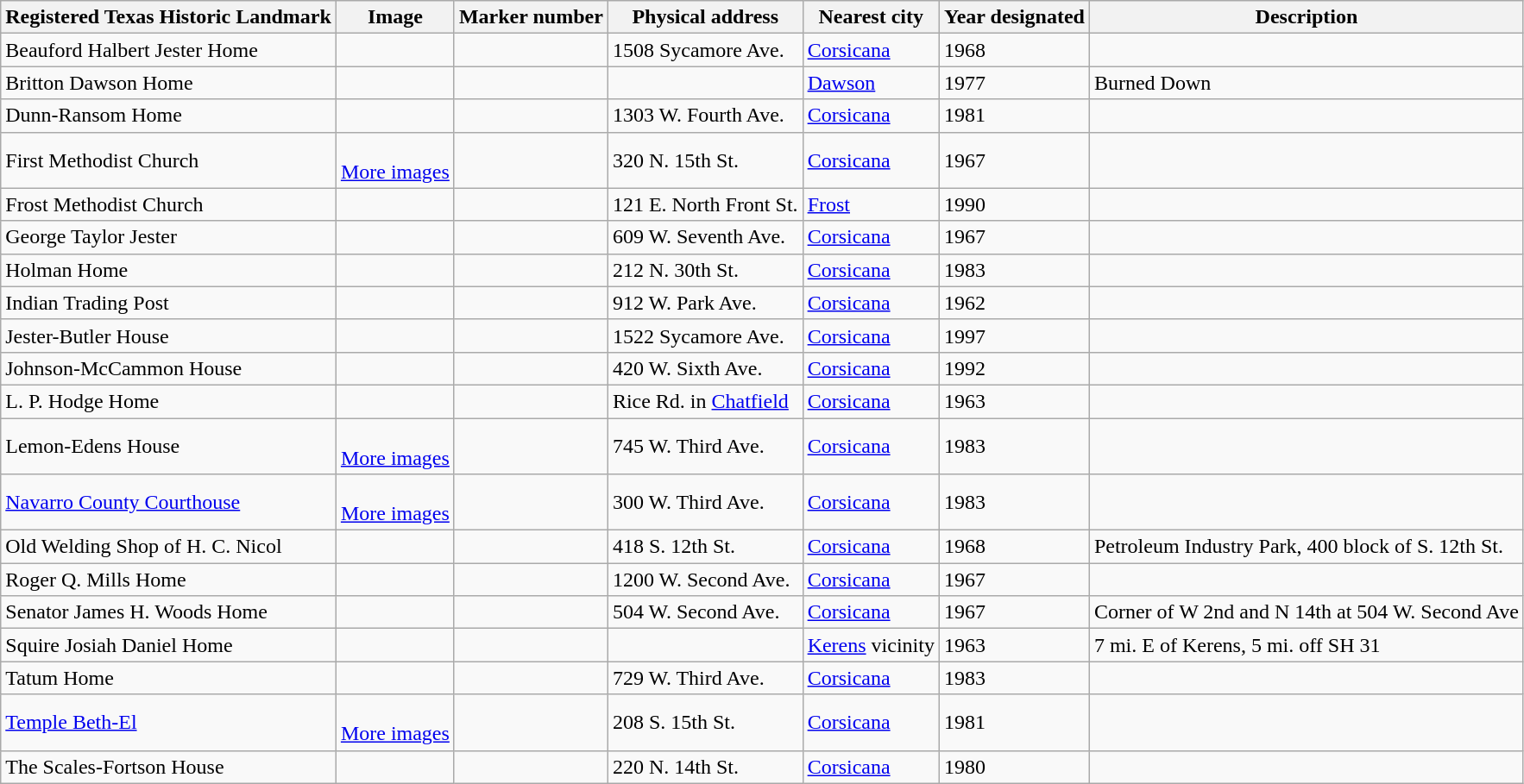<table class="wikitable sortable">
<tr>
<th>Registered Texas Historic Landmark</th>
<th>Image</th>
<th>Marker number</th>
<th>Physical address</th>
<th>Nearest city</th>
<th>Year designated</th>
<th>Description</th>
</tr>
<tr>
<td>Beauford Halbert Jester Home</td>
<td></td>
<td></td>
<td>1508 Sycamore Ave.<br></td>
<td><a href='#'>Corsicana</a></td>
<td>1968</td>
<td></td>
</tr>
<tr>
<td>Britton Dawson Home</td>
<td></td>
<td></td>
<td></td>
<td><a href='#'>Dawson</a></td>
<td>1977</td>
<td>Burned Down</td>
</tr>
<tr>
<td>Dunn-Ransom Home</td>
<td></td>
<td></td>
<td>1303 W. Fourth Ave.<br></td>
<td><a href='#'>Corsicana</a></td>
<td>1981</td>
<td></td>
</tr>
<tr>
<td>First Methodist Church</td>
<td><br> <a href='#'>More images</a></td>
<td></td>
<td>320 N. 15th St.<br></td>
<td><a href='#'>Corsicana</a></td>
<td>1967</td>
<td></td>
</tr>
<tr>
<td>Frost Methodist Church</td>
<td></td>
<td></td>
<td>121 E. North Front St.<br></td>
<td><a href='#'>Frost</a></td>
<td>1990</td>
<td></td>
</tr>
<tr>
<td>George Taylor Jester</td>
<td></td>
<td></td>
<td>609 W. Seventh Ave.<br></td>
<td><a href='#'>Corsicana</a></td>
<td>1967</td>
<td></td>
</tr>
<tr>
<td>Holman Home</td>
<td></td>
<td></td>
<td>212 N. 30th St.<br></td>
<td><a href='#'>Corsicana</a></td>
<td>1983</td>
<td></td>
</tr>
<tr>
<td>Indian Trading Post</td>
<td></td>
<td></td>
<td>912 W. Park Ave.<br></td>
<td><a href='#'>Corsicana</a></td>
<td>1962</td>
<td></td>
</tr>
<tr>
<td>Jester-Butler House</td>
<td></td>
<td></td>
<td>1522 Sycamore Ave.<br></td>
<td><a href='#'>Corsicana</a></td>
<td>1997</td>
<td></td>
</tr>
<tr>
<td>Johnson-McCammon House</td>
<td></td>
<td></td>
<td>420 W. Sixth Ave.<br></td>
<td><a href='#'>Corsicana</a></td>
<td>1992</td>
<td></td>
</tr>
<tr>
<td>L. P. Hodge Home</td>
<td></td>
<td></td>
<td>Rice Rd. in <a href='#'>Chatfield</a><br></td>
<td><a href='#'>Corsicana</a></td>
<td>1963</td>
<td></td>
</tr>
<tr>
<td>Lemon-Edens House</td>
<td><br> <a href='#'>More images</a></td>
<td></td>
<td>745 W. Third Ave.<br></td>
<td><a href='#'>Corsicana</a></td>
<td>1983</td>
<td></td>
</tr>
<tr>
<td><a href='#'>Navarro County Courthouse</a></td>
<td><br> <a href='#'>More images</a></td>
<td></td>
<td>300 W. Third Ave.<br></td>
<td><a href='#'>Corsicana</a></td>
<td>1983</td>
<td></td>
</tr>
<tr>
<td>Old Welding Shop of H. C. Nicol</td>
<td></td>
<td></td>
<td>418 S. 12th St.<br></td>
<td><a href='#'>Corsicana</a></td>
<td>1968</td>
<td>Petroleum Industry Park, 400 block of S. 12th St.</td>
</tr>
<tr>
<td>Roger Q. Mills Home</td>
<td></td>
<td></td>
<td>1200 W. Second Ave.<br></td>
<td><a href='#'>Corsicana</a></td>
<td>1967</td>
<td></td>
</tr>
<tr>
<td>Senator James H. Woods Home</td>
<td></td>
<td></td>
<td>504 W. Second Ave.<br></td>
<td><a href='#'>Corsicana</a></td>
<td>1967</td>
<td>Corner of W 2nd and N 14th at 504 W. Second Ave</td>
</tr>
<tr>
<td>Squire Josiah Daniel Home</td>
<td></td>
<td></td>
<td></td>
<td><a href='#'>Kerens</a> vicinity</td>
<td>1963</td>
<td>7 mi. E of Kerens, 5 mi. off SH 31</td>
</tr>
<tr>
<td>Tatum Home</td>
<td></td>
<td></td>
<td>729 W. Third Ave.<br></td>
<td><a href='#'>Corsicana</a></td>
<td>1983</td>
<td></td>
</tr>
<tr>
<td><a href='#'>Temple Beth-El</a></td>
<td><br> <a href='#'>More images</a></td>
<td></td>
<td>208 S. 15th St.<br></td>
<td><a href='#'>Corsicana</a></td>
<td>1981</td>
<td></td>
</tr>
<tr>
<td>The Scales-Fortson House</td>
<td></td>
<td></td>
<td>220 N. 14th St.<br></td>
<td><a href='#'>Corsicana</a></td>
<td>1980</td>
<td></td>
</tr>
</table>
